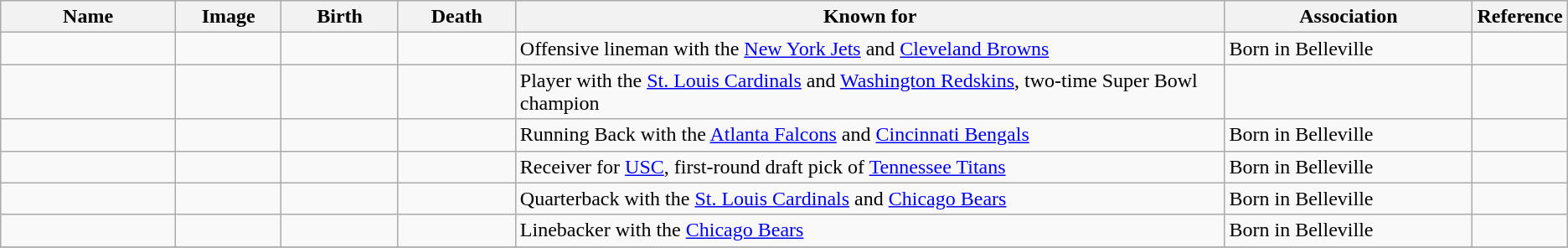<table class="wikitable sortable">
<tr>
<th scope="col" width="140">Name</th>
<th scope="col" width="80" class="unsortable">Image</th>
<th scope="col" width="90">Birth</th>
<th scope="col" width="90">Death</th>
<th scope="col" width="600" class="unsortable">Known for</th>
<th scope="col" width="200" class="unsortable">Association</th>
<th scope="col" width="30" class="unsortable">Reference</th>
</tr>
<tr>
<td></td>
<td></td>
<td align=right></td>
<td></td>
<td>Offensive lineman with the <a href='#'>New York Jets</a> and <a href='#'>Cleveland Browns</a></td>
<td>Born in Belleville</td>
<td align="center"></td>
</tr>
<tr>
<td></td>
<td></td>
<td align=right></td>
<td></td>
<td>Player with the <a href='#'>St. Louis Cardinals</a> and <a href='#'>Washington Redskins</a>, two-time Super Bowl champion</td>
<td></td>
<td align="center"></td>
</tr>
<tr>
<td></td>
<td></td>
<td align=right></td>
<td></td>
<td>Running Back with the <a href='#'>Atlanta Falcons</a> and <a href='#'>Cincinnati Bengals</a></td>
<td>Born in Belleville</td>
<td align="center"></td>
</tr>
<tr>
<td></td>
<td></td>
<td align=right></td>
<td></td>
<td>Receiver for <a href='#'>USC</a>, first-round draft pick of <a href='#'>Tennessee Titans</a></td>
<td>Born in Belleville</td>
<td align="center"></td>
</tr>
<tr>
<td></td>
<td></td>
<td align=right></td>
<td></td>
<td>Quarterback with the <a href='#'>St. Louis Cardinals</a> and <a href='#'>Chicago Bears</a></td>
<td>Born in Belleville</td>
<td align="center"></td>
</tr>
<tr>
<td></td>
<td></td>
<td align=right></td>
<td></td>
<td>Linebacker with the <a href='#'>Chicago Bears</a></td>
<td>Born in Belleville</td>
<td align="center"></td>
</tr>
<tr>
</tr>
</table>
